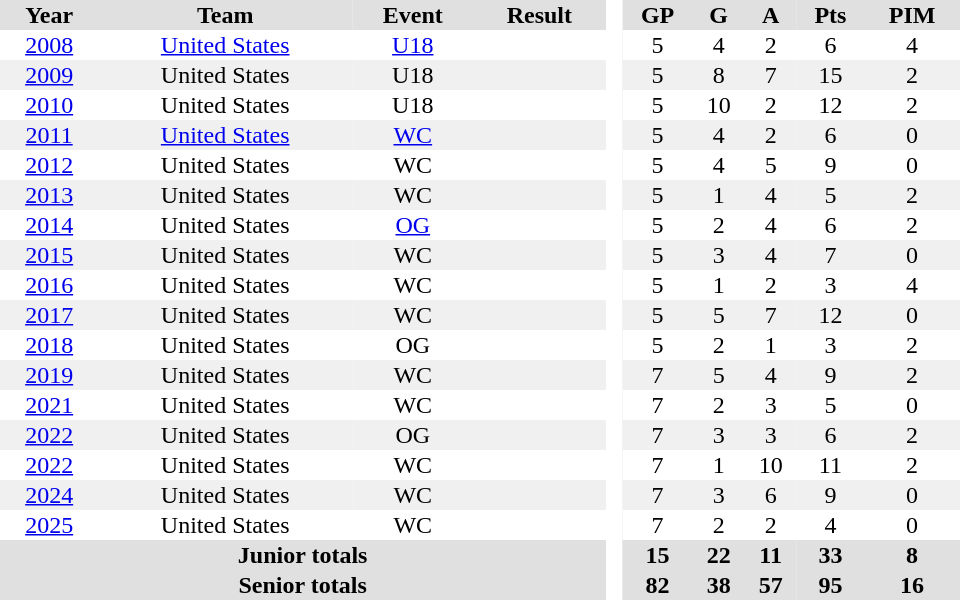<table border="0" cellpadding="1" cellspacing="0" style="text-align:center; width:40em">
<tr ALIGN="centre" bgcolor="#e0e0e0">
<th>Year</th>
<th>Team</th>
<th>Event</th>
<th>Result</th>
<th rowspan="97" bgcolor="#ffffff"> </th>
<th>GP</th>
<th>G</th>
<th>A</th>
<th>Pts</th>
<th>PIM</th>
</tr>
<tr>
<td><a href='#'>2008</a></td>
<td><a href='#'>United States</a></td>
<td><a href='#'>U18</a></td>
<td></td>
<td>5</td>
<td>4</td>
<td>2</td>
<td>6</td>
<td>4</td>
</tr>
<tr bgcolor="#f0f0f0">
<td><a href='#'>2009</a></td>
<td>United States</td>
<td>U18</td>
<td></td>
<td>5</td>
<td>8</td>
<td>7</td>
<td>15</td>
<td>2</td>
</tr>
<tr>
<td><a href='#'>2010</a></td>
<td>United States</td>
<td>U18</td>
<td></td>
<td>5</td>
<td>10</td>
<td>2</td>
<td>12</td>
<td>2</td>
</tr>
<tr bgcolor="#f0f0f0">
<td><a href='#'>2011</a></td>
<td><a href='#'>United States</a></td>
<td><a href='#'>WC</a></td>
<td></td>
<td>5</td>
<td>4</td>
<td>2</td>
<td>6</td>
<td>0</td>
</tr>
<tr>
<td><a href='#'>2012</a></td>
<td>United States</td>
<td>WC</td>
<td></td>
<td>5</td>
<td>4</td>
<td>5</td>
<td>9</td>
<td>0</td>
</tr>
<tr bgcolor="#f0f0f0">
<td><a href='#'>2013</a></td>
<td>United States</td>
<td>WC</td>
<td></td>
<td>5</td>
<td>1</td>
<td>4</td>
<td>5</td>
<td>2</td>
</tr>
<tr>
<td><a href='#'>2014</a></td>
<td>United States</td>
<td><a href='#'>OG</a></td>
<td></td>
<td>5</td>
<td>2</td>
<td>4</td>
<td>6</td>
<td>2</td>
</tr>
<tr bgcolor="#f0f0f0">
<td><a href='#'>2015</a></td>
<td>United States</td>
<td>WC</td>
<td></td>
<td>5</td>
<td>3</td>
<td>4</td>
<td>7</td>
<td>0</td>
</tr>
<tr>
<td><a href='#'>2016</a></td>
<td>United States</td>
<td>WC</td>
<td></td>
<td>5</td>
<td>1</td>
<td>2</td>
<td>3</td>
<td>4</td>
</tr>
<tr bgcolor="#f0f0f0">
<td><a href='#'>2017</a></td>
<td>United States</td>
<td>WC</td>
<td></td>
<td>5</td>
<td>5</td>
<td>7</td>
<td>12</td>
<td>0</td>
</tr>
<tr>
<td><a href='#'>2018</a></td>
<td>United States</td>
<td>OG</td>
<td></td>
<td>5</td>
<td>2</td>
<td>1</td>
<td>3</td>
<td>2</td>
</tr>
<tr bgcolor="#f0f0f0">
<td><a href='#'>2019</a></td>
<td>United States</td>
<td>WC</td>
<td></td>
<td>7</td>
<td>5</td>
<td>4</td>
<td>9</td>
<td>2</td>
</tr>
<tr>
<td><a href='#'>2021</a></td>
<td>United States</td>
<td>WC</td>
<td></td>
<td>7</td>
<td>2</td>
<td>3</td>
<td>5</td>
<td>0</td>
</tr>
<tr bgcolor="#f0f0f0">
<td><a href='#'>2022</a></td>
<td>United States</td>
<td>OG</td>
<td></td>
<td>7</td>
<td>3</td>
<td>3</td>
<td>6</td>
<td>2</td>
</tr>
<tr>
<td><a href='#'>2022</a></td>
<td>United States</td>
<td>WC</td>
<td></td>
<td>7</td>
<td>1</td>
<td>10</td>
<td>11</td>
<td>2</td>
</tr>
<tr bgcolor="#f0f0f0">
<td><a href='#'>2024</a></td>
<td>United States</td>
<td>WC</td>
<td></td>
<td>7</td>
<td>3</td>
<td>6</td>
<td>9</td>
<td>0</td>
</tr>
<tr>
<td><a href='#'>2025</a></td>
<td>United States</td>
<td>WC</td>
<td></td>
<td>7</td>
<td>2</td>
<td>2</td>
<td>4</td>
<td>0</td>
</tr>
<tr ALIGN="centre" bgcolor="#e0e0e0">
<th colspan=4>Junior totals</th>
<th>15</th>
<th>22</th>
<th>11</th>
<th>33</th>
<th>8</th>
</tr>
<tr ALIGN="centre" bgcolor="#e0e0e0">
<th colspan=4>Senior totals</th>
<th>82</th>
<th>38</th>
<th>57</th>
<th>95</th>
<th>16</th>
</tr>
</table>
